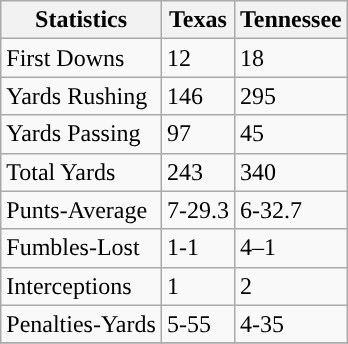<table class="wikitable">
<tr>
<th>Statistics</th>
<th>Texas</th>
<th>Tennessee</th>
</tr>
<tr>
<td>First Downs</td>
<td>12</td>
<td>18</td>
</tr>
<tr>
<td>Yards Rushing</td>
<td>146</td>
<td>295</td>
</tr>
<tr>
<td>Yards Passing</td>
<td>97</td>
<td>45</td>
</tr>
<tr>
<td>Total Yards</td>
<td>243</td>
<td>340</td>
</tr>
<tr>
<td>Punts-Average</td>
<td>7-29.3</td>
<td>6-32.7</td>
</tr>
<tr>
<td>Fumbles-Lost</td>
<td>1-1</td>
<td>4–1</td>
</tr>
<tr>
<td>Interceptions</td>
<td>1</td>
<td>2</td>
</tr>
<tr>
<td>Penalties-Yards</td>
<td>5-55</td>
<td>4-35</td>
</tr>
<tr>
</tr>
</table>
